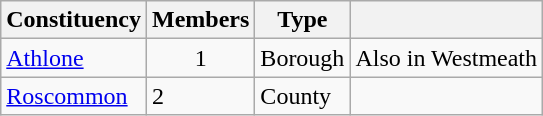<table class="wikitable sortable">
<tr>
<th>Constituency</th>
<th>Members</th>
<th>Type</th>
<th></th>
</tr>
<tr>
<td><a href='#'>Athlone</a></td>
<td align="center">1</td>
<td>Borough</td>
<td>Also in Westmeath</td>
</tr>
<tr>
<td><a href='#'>Roscommon</a></td>
<td>2</td>
<td>County</td>
<td></td>
</tr>
</table>
